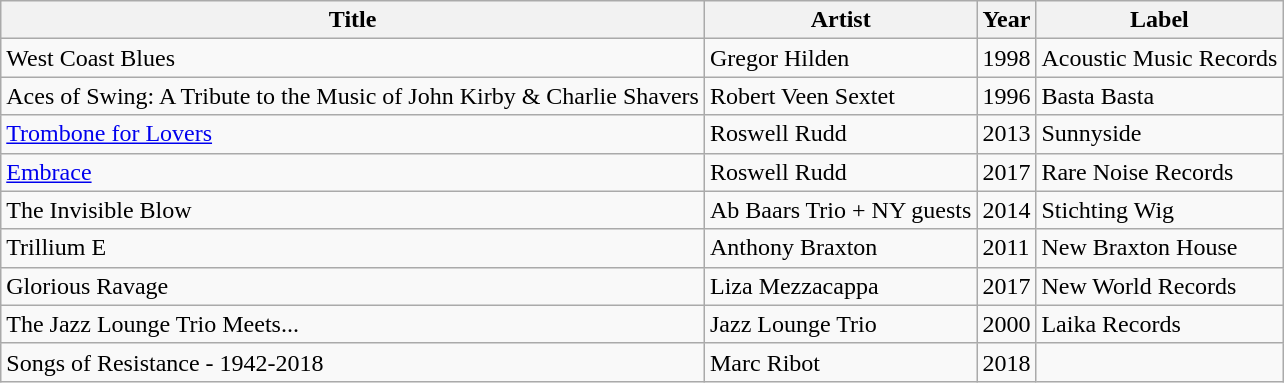<table class="wikitable sortable">
<tr>
<th>Title</th>
<th>Artist</th>
<th>Year</th>
<th>Label</th>
</tr>
<tr>
<td>West Coast Blues</td>
<td>Gregor Hilden</td>
<td>1998</td>
<td>Acoustic Music Records</td>
</tr>
<tr>
<td>Aces of Swing: A Tribute to the Music of John Kirby & Charlie Shavers</td>
<td>Robert Veen Sextet</td>
<td>1996</td>
<td>Basta Basta</td>
</tr>
<tr>
<td><a href='#'>Trombone for Lovers</a></td>
<td>Roswell Rudd</td>
<td>2013</td>
<td>Sunnyside</td>
</tr>
<tr>
<td><a href='#'>Embrace</a></td>
<td>Roswell Rudd</td>
<td>2017</td>
<td>Rare Noise Records</td>
</tr>
<tr>
<td>The Invisible Blow</td>
<td>Ab Baars Trio + NY guests</td>
<td>2014</td>
<td>Stichting Wig</td>
</tr>
<tr>
<td>Trillium E</td>
<td>Anthony Braxton</td>
<td>2011</td>
<td>New Braxton House</td>
</tr>
<tr>
<td>Glorious Ravage</td>
<td>Liza Mezzacappa</td>
<td>2017</td>
<td>New World Records</td>
</tr>
<tr>
<td>The Jazz Lounge Trio Meets...</td>
<td>Jazz Lounge Trio</td>
<td>2000</td>
<td>Laika Records</td>
</tr>
<tr>
<td>Songs of Resistance - 1942-2018</td>
<td>Marc Ribot</td>
<td>2018</td>
<td></td>
</tr>
</table>
